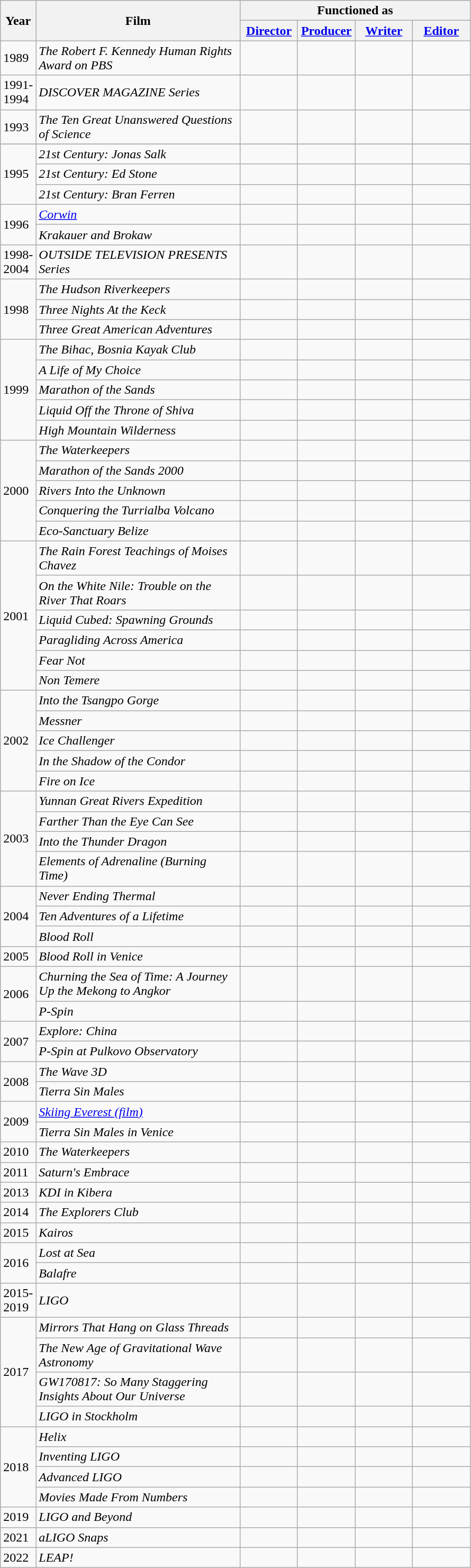<table class="wikitable" style="margin-right: 0;">
<tr>
<th rowspan="2" style="width:33px;">Year</th>
<th rowspan="2" style="width:250px;">Film</th>
<th colspan="5">Functioned as</th>
</tr>
<tr>
<th style="width:65px;"><a href='#'>Director</a></th>
<th style="width:65px;"><a href='#'>Producer</a></th>
<th width=65><a href='#'>Writer</a></th>
<th width=65><a href='#'>Editor</a></th>
</tr>
<tr>
<td>1989</td>
<td><em>The Robert F. Kennedy Human Rights Award on PBS</em></td>
<td></td>
<td></td>
<td></td>
</tr>
<tr>
<td>1991-1994</td>
<td><em>DISCOVER MAGAZINE Series</em></td>
<td></td>
<td></td>
<td></td>
<td></td>
</tr>
<tr>
<td>1993</td>
<td><em>The Ten Great Unanswered Questions of Science</em></td>
<td></td>
<td></td>
<td></td>
<td></td>
</tr>
<tr>
</tr>
<tr>
<td rowspan="3">1995</td>
<td><em>21st Century: Jonas Salk</em></td>
<td></td>
<td></td>
<td></td>
<td></td>
</tr>
<tr>
<td><em>21st Century: Ed Stone</em></td>
<td></td>
<td></td>
<td></td>
<td></td>
</tr>
<tr>
<td><em>21st Century: Bran Ferren</em></td>
<td></td>
<td></td>
<td></td>
<td></td>
</tr>
<tr>
<td rowspan="2">1996</td>
<td><em><a href='#'>Corwin</a></em></td>
<td></td>
<td></td>
<td></td>
<td></td>
</tr>
<tr>
<td><em>Krakauer and Brokaw</em></td>
<td></td>
<td></td>
<td></td>
</tr>
<tr>
<td>1998-2004</td>
<td><em>OUTSIDE TELEVISION PRESENTS Series</em></td>
<td></td>
<td></td>
<td></td>
<td></td>
</tr>
<tr>
<td rowspan="3">1998</td>
<td><em>The Hudson Riverkeepers</em></td>
<td></td>
<td></td>
<td></td>
<td></td>
</tr>
<tr>
<td><em>Three Nights At the Keck</em></td>
<td></td>
<td></td>
<td></td>
<td></td>
</tr>
<tr>
<td><em>Three Great American Adventures</em></td>
<td></td>
<td></td>
<td></td>
<td></td>
</tr>
<tr>
<td rowspan="5">1999</td>
<td><em>The Bihac, Bosnia Kayak Club</em></td>
<td></td>
<td></td>
<td></td>
<td></td>
</tr>
<tr>
<td><em>A Life of My Choice</em></td>
<td></td>
<td></td>
<td></td>
<td></td>
</tr>
<tr>
<td><em>Marathon of the Sands</em></td>
<td></td>
<td></td>
<td></td>
<td></td>
</tr>
<tr>
<td><em>Liquid Off the Throne of Shiva</em></td>
<td></td>
<td></td>
<td></td>
<td></td>
</tr>
<tr>
<td><em>High Mountain Wilderness</em></td>
<td></td>
<td></td>
<td></td>
<td></td>
</tr>
<tr>
<td rowspan="5">2000</td>
<td><em>The Waterkeepers</em></td>
<td></td>
<td></td>
<td></td>
<td></td>
</tr>
<tr>
<td><em>Marathon of the Sands 2000</em></td>
<td></td>
<td></td>
<td></td>
<td></td>
</tr>
<tr>
<td><em>Rivers Into the Unknown</em></td>
<td></td>
<td></td>
<td></td>
<td></td>
</tr>
<tr>
<td><em>Conquering the Turrialba Volcano</em></td>
<td></td>
<td></td>
<td></td>
<td></td>
</tr>
<tr>
<td><em>Eco-Sanctuary Belize</em></td>
<td></td>
<td></td>
<td></td>
<td></td>
</tr>
<tr>
<td rowspan="6">2001</td>
<td><em>The Rain Forest Teachings of Moises Chavez</em></td>
<td></td>
<td></td>
<td></td>
<td></td>
</tr>
<tr>
<td><em>On the White Nile: Trouble on the River That Roars</em></td>
<td></td>
<td></td>
<td></td>
<td></td>
</tr>
<tr>
<td><em>Liquid Cubed: Spawning Grounds</em></td>
<td></td>
<td></td>
<td></td>
<td></td>
</tr>
<tr>
<td><em>Paragliding Across America</em></td>
<td></td>
<td></td>
<td></td>
<td></td>
</tr>
<tr>
<td><em>Fear Not</em></td>
<td></td>
<td></td>
<td></td>
<td></td>
</tr>
<tr>
<td><em>Non Temere</em></td>
<td></td>
<td></td>
<td></td>
<td></td>
</tr>
<tr>
<td rowspan="5">2002</td>
<td><em>Into the Tsangpo Gorge</em></td>
<td></td>
<td></td>
<td></td>
<td></td>
</tr>
<tr>
<td><em>Messner</em></td>
<td></td>
<td></td>
<td></td>
<td></td>
</tr>
<tr>
<td><em>Ice Challenger</em></td>
<td></td>
<td></td>
<td></td>
<td></td>
</tr>
<tr>
<td><em>In the Shadow of the Condor</em></td>
<td></td>
<td></td>
<td></td>
<td></td>
</tr>
<tr>
<td><em>Fire on Ice</em></td>
<td></td>
<td></td>
<td></td>
<td></td>
</tr>
<tr>
<td rowspan="4">2003</td>
<td><em>Yunnan Great Rivers Expedition</em></td>
<td></td>
<td></td>
<td></td>
<td></td>
</tr>
<tr>
<td><em>Farther Than the Eye Can See</em></td>
<td></td>
<td></td>
<td></td>
<td></td>
</tr>
<tr>
<td><em>Into the Thunder Dragon</em></td>
<td></td>
<td></td>
<td></td>
<td></td>
</tr>
<tr>
<td><em>Elements of Adrenaline (Burning Time)</em></td>
<td></td>
<td></td>
<td></td>
<td></td>
</tr>
<tr>
<td rowspan="3">2004</td>
<td><em>Never Ending Thermal</em></td>
<td></td>
<td></td>
<td></td>
<td></td>
</tr>
<tr>
<td><em>Ten Adventures of a Lifetime</em></td>
<td></td>
<td></td>
<td></td>
<td></td>
</tr>
<tr>
<td><em>Blood Roll</em></td>
<td></td>
<td></td>
<td></td>
<td></td>
</tr>
<tr>
<td>2005</td>
<td><em>Blood Roll in Venice</em></td>
<td></td>
<td></td>
<td></td>
<td></td>
</tr>
<tr>
<td rowspan="2">2006</td>
<td><em>Churning the Sea of Time: A Journey Up the Mekong to Angkor</em></td>
<td></td>
<td></td>
<td></td>
<td></td>
</tr>
<tr>
<td><em>P-Spin</em></td>
<td></td>
<td></td>
<td></td>
<td></td>
</tr>
<tr>
<td rowspan="2">2007</td>
<td><em>Explore: China</em></td>
<td></td>
<td></td>
<td></td>
<td></td>
</tr>
<tr>
<td><em>P-Spin at Pulkovo Observatory</em></td>
<td></td>
<td></td>
<td></td>
<td></td>
</tr>
<tr>
<td rowspan="2">2008</td>
<td><em>The Wave 3D</em></td>
<td></td>
<td></td>
<td></td>
<td></td>
</tr>
<tr>
<td><em>Tierra Sin Males</em></td>
<td></td>
<td></td>
<td></td>
<td></td>
</tr>
<tr>
<td rowspan="2">2009</td>
<td><em><a href='#'>Skiing Everest (film)</a></em></td>
<td></td>
<td></td>
<td></td>
<td></td>
</tr>
<tr>
<td><em>Tierra Sin Males in Venice</em></td>
<td></td>
<td></td>
<td></td>
<td></td>
</tr>
<tr>
<td>2010</td>
<td><em>The Waterkeepers</em></td>
<td></td>
<td></td>
<td></td>
<td></td>
</tr>
<tr>
<td ">2011</td>
<td><em>Saturn's Embrace</em></td>
<td></td>
<td></td>
<td></td>
<td></td>
</tr>
<tr>
<td ">2013</td>
<td><em>KDI in Kibera</em></td>
<td></td>
<td></td>
<td></td>
<td></td>
</tr>
<tr>
<td ">2014</td>
<td><em>The Explorers Club</em></td>
<td></td>
<td></td>
<td></td>
<td></td>
</tr>
<tr>
<td ">2015</td>
<td><em>Kairos</em></td>
<td></td>
<td></td>
<td></td>
<td></td>
</tr>
<tr>
<td rowspan="2">2016</td>
<td><em>Lost at Sea</em></td>
<td></td>
<td></td>
<td></td>
<td></td>
</tr>
<tr>
<td><em>Balafre</em></td>
<td></td>
<td></td>
<td></td>
<td></td>
</tr>
<tr>
<td ">2015-2019</td>
<td><em>LIGO</em></td>
<td></td>
<td></td>
<td></td>
<td></td>
</tr>
<tr>
<td rowspan="4">2017</td>
<td><em>Mirrors That Hang on Glass Threads</em></td>
<td></td>
<td></td>
<td></td>
<td></td>
</tr>
<tr>
<td><em>The New Age of Gravitational Wave Astronomy</em></td>
<td></td>
<td></td>
<td></td>
<td></td>
</tr>
<tr>
<td><em>GW170817: So Many Staggering Insights About Our Universe</em></td>
<td></td>
<td></td>
<td></td>
<td></td>
</tr>
<tr>
<td><em>LIGO in Stockholm</em></td>
<td></td>
<td></td>
<td></td>
<td></td>
</tr>
<tr>
<td rowspan="4">2018</td>
<td><em>Helix</em></td>
<td></td>
<td></td>
<td></td>
<td></td>
</tr>
<tr>
<td><em>Inventing LIGO</em></td>
<td></td>
<td></td>
<td></td>
<td></td>
</tr>
<tr>
<td><em>Advanced LIGO</em></td>
<td></td>
<td></td>
<td></td>
<td></td>
</tr>
<tr>
<td><em>Movies Made From Numbers</em></td>
<td></td>
<td></td>
<td></td>
<td></td>
</tr>
<tr>
<td rowspan="1">2019</td>
<td><em>LIGO and Beyond</em></td>
<td></td>
<td></td>
<td></td>
<td></td>
</tr>
<tr>
<td rowspan="1">2021</td>
<td><em>aLIGO Snaps</em></td>
<td></td>
<td></td>
<td></td>
<td></td>
</tr>
<tr>
<td rowspan="1">2022</td>
<td><em>LEAP!</em></td>
<td></td>
<td></td>
<td></td>
<td></td>
</tr>
</table>
